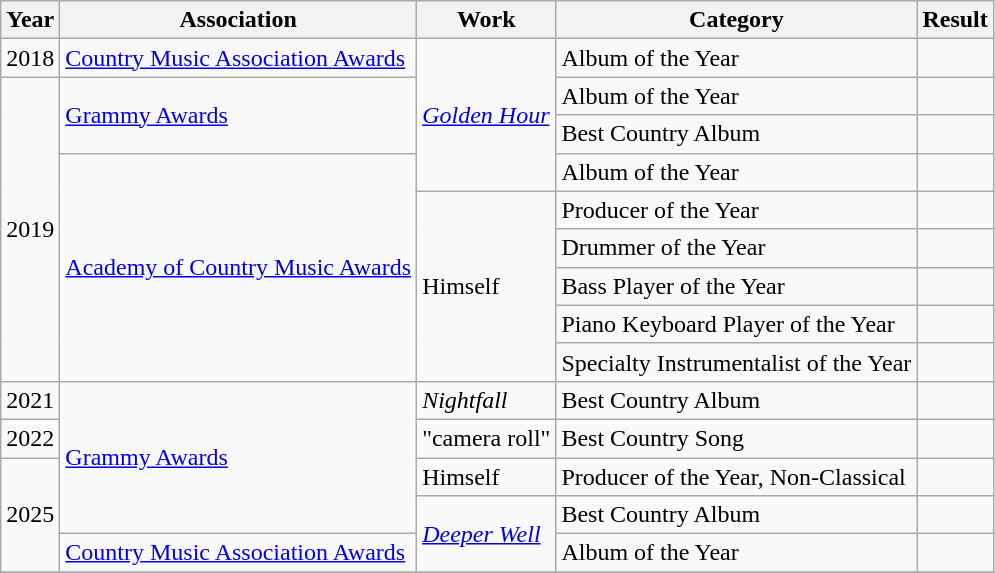<table class="wikitable sortable plainrowheaders">
<tr>
<th>Year</th>
<th>Association</th>
<th>Work</th>
<th>Category</th>
<th>Result</th>
</tr>
<tr>
<td>2018</td>
<td><a href='#'>Country Music Association Awards</a></td>
<td rowspan=4><em><a href='#'>Golden Hour</a></em></td>
<td>Album of the Year</td>
<td></td>
</tr>
<tr>
<td rowspan=8>2019</td>
<td rowspan=2><a href='#'>Grammy Awards</a></td>
<td>Album of the Year</td>
<td></td>
</tr>
<tr>
<td>Best Country Album</td>
<td></td>
</tr>
<tr>
<td rowspan=6><a href='#'>Academy of Country Music Awards</a></td>
<td>Album of the Year</td>
<td></td>
</tr>
<tr>
<td rowspan=5>Himself</td>
<td>Producer of the Year</td>
<td></td>
</tr>
<tr>
<td>Drummer of the Year</td>
<td></td>
</tr>
<tr>
<td>Bass Player of the Year</td>
<td></td>
</tr>
<tr>
<td>Piano Keyboard Player of the Year</td>
<td></td>
</tr>
<tr>
<td>Specialty Instrumentalist of the Year</td>
<td></td>
</tr>
<tr>
<td>2021</td>
<td rowspan=4><a href='#'>Grammy Awards</a></td>
<td><em>Nightfall</em></td>
<td>Best Country Album</td>
<td></td>
</tr>
<tr>
<td>2022</td>
<td>"camera roll"</td>
<td>Best Country Song</td>
<td></td>
</tr>
<tr>
<td rowspan=3>2025</td>
<td>Himself</td>
<td>Producer of the Year, Non-Classical</td>
<td></td>
</tr>
<tr>
<td rowspan=2><em><a href='#'>Deeper Well</a></em></td>
<td>Best Country Album</td>
<td></td>
</tr>
<tr>
<td><a href='#'>Country Music Association Awards</a></td>
<td>Album of the Year</td>
<td></td>
</tr>
<tr>
</tr>
</table>
